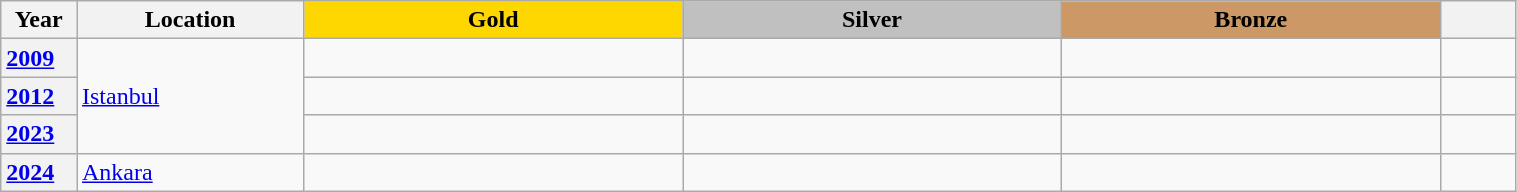<table class="wikitable unsortable" style="text-align:left; width:80%">
<tr>
<th scope="col" style="text-align:center; width:5%">Year</th>
<th scope="col" style="text-align:center; width:15%">Location</th>
<th scope="col" style="text-align:center; width:25%; background:gold">Gold</th>
<th scope="col" style="text-align:center; width:25%; background:silver">Silver</th>
<th scope="col" style="text-align:center; width:25%; background:#c96">Bronze</th>
<th scope="col" style="text-align:center; width:5%"></th>
</tr>
<tr>
<th scope="row" style="text-align:left"><a href='#'>2009</a></th>
<td rowspan="3"><a href='#'>Istanbul</a></td>
<td></td>
<td></td>
<td></td>
<td></td>
</tr>
<tr>
<th scope="row" style="text-align:left"><a href='#'>2012</a></th>
<td></td>
<td></td>
<td></td>
<td></td>
</tr>
<tr>
<th scope="row" style="text-align:left"><a href='#'>2023</a></th>
<td></td>
<td></td>
<td></td>
<td></td>
</tr>
<tr>
<th scope="row" style="text-align:left"><a href='#'>2024</a></th>
<td><a href='#'>Ankara</a></td>
<td></td>
<td></td>
<td></td>
<td></td>
</tr>
</table>
